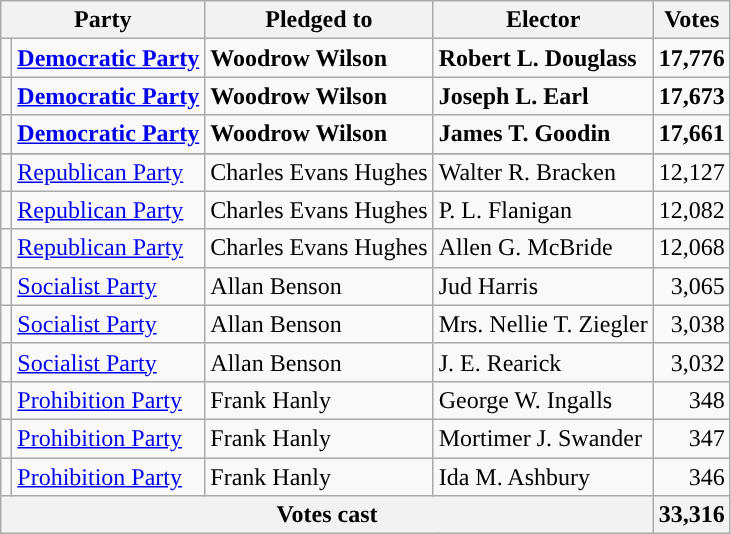<table class="wikitable">
<tr>
<th colspan=2>Party</th>
<th>Pledged to</th>
<th>Elector</th>
<th>Votes</th>
</tr>
<tr style="font-weight:bold">
<td></td>
<td><a href='#'>Democratic Party</a></td>
<td>Woodrow Wilson</td>
<td>Robert L. Douglass</td>
<td align="right">17,776</td>
</tr>
<tr style="font-weight:bold">
<td></td>
<td><a href='#'>Democratic Party</a></td>
<td>Woodrow Wilson</td>
<td>Joseph L. Earl</td>
<td align="right">17,673</td>
</tr>
<tr style="font-weight:bold">
<td></td>
<td><a href='#'>Democratic Party</a></td>
<td>Woodrow Wilson</td>
<td>James T. Goodin</td>
<td align="right">17,661</td>
</tr>
<tr style="font-weight:bold">
</tr>
<tr>
<td></td>
<td><a href='#'>Republican Party</a></td>
<td>Charles Evans Hughes</td>
<td>Walter R. Bracken</td>
<td align="right">12,127</td>
</tr>
<tr>
<td></td>
<td><a href='#'>Republican Party</a></td>
<td>Charles Evans Hughes</td>
<td>P. L. Flanigan</td>
<td align="right">12,082</td>
</tr>
<tr>
<td></td>
<td><a href='#'>Republican Party</a></td>
<td>Charles Evans Hughes</td>
<td>Allen G. McBride</td>
<td align="right">12,068</td>
</tr>
<tr>
<td></td>
<td><a href='#'>Socialist Party</a></td>
<td>Allan Benson</td>
<td>Jud Harris</td>
<td align="right">3,065</td>
</tr>
<tr>
<td></td>
<td><a href='#'>Socialist Party</a></td>
<td>Allan Benson</td>
<td>Mrs. Nellie T. Ziegler</td>
<td align="right">3,038</td>
</tr>
<tr>
<td></td>
<td><a href='#'>Socialist Party</a></td>
<td>Allan Benson</td>
<td>J. E. Rearick</td>
<td align="right">3,032</td>
</tr>
<tr>
<td></td>
<td><a href='#'>Prohibition Party</a></td>
<td>Frank Hanly</td>
<td>George W. Ingalls</td>
<td align="right">348</td>
</tr>
<tr>
<td></td>
<td><a href='#'>Prohibition Party</a></td>
<td>Frank Hanly</td>
<td>Mortimer J. Swander</td>
<td align="right">347</td>
</tr>
<tr>
<td></td>
<td><a href='#'>Prohibition Party</a></td>
<td>Frank Hanly</td>
<td>Ida M. Ashbury</td>
<td align="right">346</td>
</tr>
<tr>
<th colspan="4">Votes cast</th>
<th>33,316</th>
</tr>
</table>
